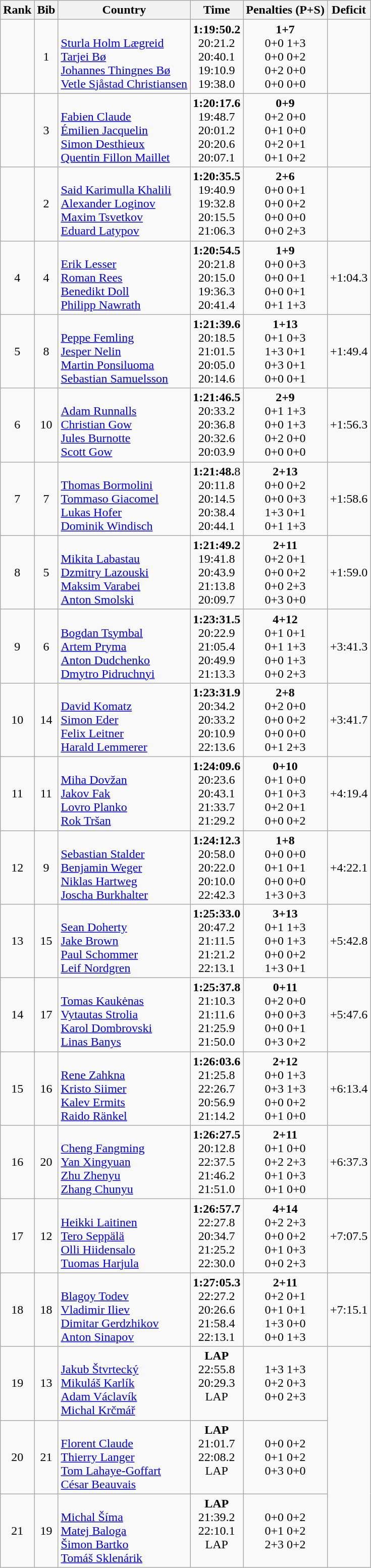<table class="wikitable sortable" style="text-align:center">
<tr>
<th>Rank</th>
<th>Bib</th>
<th>Country</th>
<th>Time</th>
<th>Penalties (P+S)</th>
<th>Deficit</th>
</tr>
<tr>
<td></td>
<td>1</td>
<td align=left><br><a href='#'>Sturla Holm Lægreid</a><br><a href='#'>Tarjei Bø</a><br><a href='#'>Johannes Thingnes Bø</a><br><a href='#'>Vetle Sjåstad Christiansen</a></td>
<td><strong>1:19:50.2</strong><br>20:21.2<br>20:40.1<br>19:10.9<br>19:38.0</td>
<td><strong>1+7</strong><br>0+0 1+3<br>0+0 0+2<br>0+2 0+0<br>0+0 0+0</td>
<td></td>
</tr>
<tr>
<td></td>
<td>3</td>
<td align=left><br><a href='#'>Fabien Claude</a><br><a href='#'>Émilien Jacquelin</a><br><a href='#'>Simon Desthieux</a><br><a href='#'>Quentin Fillon Maillet</a></td>
<td><strong>1:20:17.6</strong><br>19:48.7<br>20:01.2<br>20:20.6<br>20:07.1</td>
<td><strong>0+9</strong><br>0+2 0+0<br>0+1 0+0<br>0+2 0+1<br>0+1 0+2</td>
<td></td>
</tr>
<tr>
<td></td>
<td>2</td>
<td align=left><br><a href='#'>Said Karimulla Khalili</a><br><a href='#'>Alexander Loginov</a><br><a href='#'>Maxim Tsvetkov</a><br><a href='#'>Eduard Latypov</a></td>
<td><strong>1:20:35.5</strong><br>19:40.9<br>19:32.8<br>20:15.5<br>21:06.3</td>
<td><strong>2+6</strong><br>0+0 0+1<br>0+0 0+2<br>0+0 0+0<br>0+0 2+3</td>
<td></td>
</tr>
<tr>
<td>4</td>
<td>4</td>
<td align=left><br><a href='#'>Erik Lesser</a><br><a href='#'>Roman Rees</a><br><a href='#'>Benedikt Doll</a><br><a href='#'>Philipp Nawrath</a></td>
<td><strong>1:20:54.5</strong><br>20:21.8<br>20:15.0<br>19:36.3<br>20:41.4</td>
<td><strong>1+9</strong><br>0+0 0+3<br>0+0 0+1<br>0+0 0+1<br>0+1 1+3</td>
<td>+1:04.3</td>
</tr>
<tr>
<td>5</td>
<td>8</td>
<td align=left><br><a href='#'>Peppe Femling</a><br><a href='#'>Jesper Nelin</a><br><a href='#'>Martin Ponsiluoma</a><br><a href='#'>Sebastian Samuelsson</a></td>
<td><strong>1:21:39.6</strong><br>20:18.5<br>21:01.5<br>20:05.0<br>20:14.6</td>
<td><strong>1+13</strong><br>0+1 0+3<br>1+3 0+1<br>0+3 0+1<br>0+0 0+1</td>
<td>+1:49.4</td>
</tr>
<tr>
<td>6</td>
<td>10</td>
<td align=left><br><a href='#'>Adam Runnalls</a><br><a href='#'>Christian Gow</a><br><a href='#'>Jules Burnotte</a><br><a href='#'>Scott Gow</a></td>
<td><strong>1:21:46.5</strong><br>20:33.2<br>20:36.8<br>20:32.6<br>20:03.9</td>
<td><strong>2+9</strong><br>0+1 1+3<br>0+0 1+3<br>0+2 0+0<br>0+0 0+0</td>
<td>+1:56.3</td>
</tr>
<tr>
<td>7</td>
<td>7</td>
<td align=left><br><a href='#'>Thomas Bormolini</a><br><a href='#'>Tommaso Giacomel</a><br><a href='#'>Lukas Hofer</a><br><a href='#'>Dominik Windisch</a></td>
<td><strong>1:21:48.</strong>8<br>20:11.8<br>20:14.5<br>20:38.4<br>20:44.1</td>
<td><strong>2+13</strong><br>0+0 0+2<br>0+0 0+3<br>1+3 0+1<br>0+1 1+3</td>
<td>+1:58.6</td>
</tr>
<tr>
<td>8</td>
<td>5</td>
<td align=left><br><a href='#'>Mikita Labastau</a><br><a href='#'>Dzmitry Lazouski</a><br><a href='#'>Maksim Varabei</a><br><a href='#'>Anton Smolski</a></td>
<td><strong>1:21:49.2</strong><br>19:41.8<br>20:43.9<br>21:13.8<br>20:09.7</td>
<td><strong>2+11</strong><br>0+2 0+1<br>0+0 0+2<br>0+0 2+3<br>0+3 0+0</td>
<td>+1:59.0</td>
</tr>
<tr>
<td>9</td>
<td>6</td>
<td align=left><br><a href='#'>Bogdan Tsymbal</a><br><a href='#'>Artem Pryma</a><br><a href='#'>Anton Dudchenko</a><br><a href='#'>Dmytro Pidruchnyi</a></td>
<td><strong>1:23:31.5</strong><br>20:22.9<br>21:05.4<br>20:49.9<br>21:13.3</td>
<td><strong>4+12</strong><br>0+1 0+1<br>0+1 1+3<br>0+0 1+3<br>0+0 2+3</td>
<td>+3:41.3</td>
</tr>
<tr>
<td>10</td>
<td>14</td>
<td align=left><br><a href='#'>David Komatz</a><br><a href='#'>Simon Eder</a><br><a href='#'>Felix Leitner</a><br><a href='#'>Harald Lemmerer</a></td>
<td><strong>1:23:31.9</strong><br>20:34.2<br>20:33.2<br>20:10.9<br>22:13.6</td>
<td><strong>2+8</strong><br>0+2 0+0<br>0+0 0+2<br>0+0 0+0<br>0+1 2+3</td>
<td>+3:41.7</td>
</tr>
<tr>
<td>11</td>
<td>11</td>
<td align=left><br><a href='#'>Miha Dovžan</a><br><a href='#'>Jakov Fak</a><br><a href='#'>Lovro Planko</a><br><a href='#'>Rok Tršan</a></td>
<td><strong>1:24:09.6</strong><br>20:23.6<br>20:43.1<br>21:33.7<br>21:29.2</td>
<td><strong>0+10</strong><br>0+1 0+0<br>0+1 0+3<br>0+2 0+1<br>0+0 0+2</td>
<td>+4:19.4</td>
</tr>
<tr>
<td>12</td>
<td>9</td>
<td align=left><br><a href='#'>Sebastian Stalder</a><br><a href='#'>Benjamin Weger</a><br><a href='#'>Niklas Hartweg</a><br><a href='#'>Joscha Burkhalter</a></td>
<td><strong>1:24:12.3</strong><br>20:58.0<br>20:22.0<br>20:10.0<br>22:42.3</td>
<td><strong>1+8</strong><br>0+0 0+0<br>0+1 0+1<br>0+0 0+0<br>1+3 0+3</td>
<td>+4:22.1</td>
</tr>
<tr>
<td>13</td>
<td>15</td>
<td align=left><br><a href='#'>Sean Doherty</a><br><a href='#'>Jake Brown</a><br><a href='#'>Paul Schommer</a><br><a href='#'>Leif Nordgren</a></td>
<td><strong>1:25:33.0</strong><br>20:47.2<br>21:11.5<br>21:21.2<br>22:13.1</td>
<td><strong>3+13</strong><br>0+1 1+3<br>0+0 1+3<br>0+0 0+2<br>1+3 0+1</td>
<td>+5:42.8</td>
</tr>
<tr>
<td>14</td>
<td>17</td>
<td align=left><br><a href='#'>Tomas Kaukėnas</a><br><a href='#'>Vytautas Strolia</a><br><a href='#'>Karol Dombrovski</a><br><a href='#'>Linas Banys</a></td>
<td><strong>1:25:37.8</strong><br>21:10.3<br>21:11.6<br>21:25.9<br>21:50.0</td>
<td><strong>0+11</strong><br>0+2 0+0<br>0+0 0+3<br>0+0 0+1<br>0+3 0+2</td>
<td>+5:47.6</td>
</tr>
<tr>
<td>15</td>
<td>16</td>
<td align=left><br><a href='#'>Rene Zahkna</a><br><a href='#'>Kristo Siimer</a><br><a href='#'>Kalev Ermits</a><br><a href='#'>Raido Ränkel</a></td>
<td><strong>1:26:03.6</strong><br>21:25.8<br>22:26.7<br>20:56.9<br>21:14.2</td>
<td><strong>2+12</strong><br>0+0 1+3<br>0+3 1+3<br>0+0 0+2<br>0+1 0+0</td>
<td>+6:13.4</td>
</tr>
<tr>
<td>16</td>
<td>20</td>
<td align=left><br><a href='#'>Cheng Fangming </a><br><a href='#'>Yan Xingyuan</a><br><a href='#'>Zhu Zhenyu</a><br><a href='#'>Zhang Chunyu</a></td>
<td><strong>1:26:27.5</strong><br>20:12.8<br>22:37.5<br>21:46.2<br>21:51.0</td>
<td><strong>2+11</strong><br>0+1 0+0<br>0+2 2+3<br>0+1 0+3<br>0+1 0+0</td>
<td>+6:37.3</td>
</tr>
<tr>
<td>17</td>
<td>12</td>
<td align=left><br><a href='#'>Heikki Laitinen</a><br><a href='#'>Tero Seppälä</a><br><a href='#'>Olli Hiidensalo</a><br><a href='#'>Tuomas Harjula</a></td>
<td><strong>1:26:57.7</strong><br>22:27.8<br>20:34.7<br>21:25.2<br>22:30.0</td>
<td><strong>4+14</strong><br>0+2 2+3<br>0+0 0+2<br>0+1 0+3<br>0+0 2+3</td>
<td>+7:07.5</td>
</tr>
<tr>
<td>18</td>
<td>18</td>
<td align=left><br><a href='#'>Blagoy Todev</a><br><a href='#'>Vladimir Iliev</a><br><a href='#'>Dimitar Gerdzhikov</a><br><a href='#'>Anton Sinapov</a></td>
<td><strong>1:27:05.3</strong><br>22:27.2<br>20:26.6<br>21:58.4<br>22:13.1</td>
<td><strong>2+11</strong><br>0+2 0+1<br>0+1 0+1<br>1+3 0+0<br>0+0 1+3</td>
<td>+7:15.1</td>
</tr>
<tr>
<td>19</td>
<td>13</td>
<td align=left><br><a href='#'>Jakub Štvrtecký</a><br><a href='#'>Mikuláš Karlík</a><br><a href='#'>Adam Václavík</a><br><a href='#'>Michal Krčmář</a></td>
<td valign=top><strong>LAP</strong><br>22:55.8<br>20:29.3<br>LAP</td>
<td valign=top><br>1+3 1+3<br>0+2 0+3<br>0+0 2+3</td>
<td rowspan=3></td>
</tr>
<tr>
<td>20</td>
<td>21</td>
<td align=left><br><a href='#'>Florent Claude</a><br><a href='#'>Thierry Langer</a><br><a href='#'>Tom Lahaye-Goffart</a><br><a href='#'>César Beauvais</a></td>
<td valign=top><strong>LAP</strong><br>21:01.7<br>22:08.2<br>LAP</td>
<td valign=top><br>0+0 0+2<br>0+1 0+2<br>0+3 0+0</td>
</tr>
<tr>
<td>21</td>
<td>19</td>
<td align=left><br><a href='#'>Michal Šíma</a><br><a href='#'>Matej Baloga</a><br><a href='#'>Šimon Bartko</a><br><a href='#'>Tomáš Sklenárik</a></td>
<td valign=top><strong>LAP</strong><br>21:39.2<br>22:10.1<br>LAP</td>
<td valign=top><br>0+0 0+2<br>0+1 0+2<br>2+3 0+2</td>
</tr>
</table>
